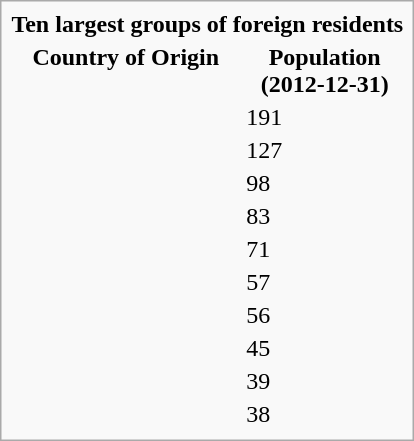<table class="infobox" style="float:right;">
<tr>
<td colspan="2"><strong>Ten largest groups of foreign residents</strong></td>
</tr>
<tr \>
<th>Country of Origin</th>
<th>Population <br>(2012-12-31)</th>
</tr>
<tr>
<td></td>
<td>191</td>
</tr>
<tr>
<td></td>
<td>127</td>
</tr>
<tr>
<td></td>
<td>98</td>
</tr>
<tr>
<td></td>
<td>83</td>
</tr>
<tr>
<td></td>
<td>71</td>
</tr>
<tr>
<td></td>
<td>57</td>
</tr>
<tr>
<td></td>
<td>56</td>
</tr>
<tr>
<td></td>
<td>45</td>
</tr>
<tr>
<td></td>
<td>39</td>
</tr>
<tr>
<td></td>
<td>38</td>
</tr>
<tr>
</tr>
</table>
